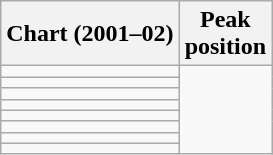<table class="wikitable sortable">
<tr>
<th>Chart (2001–02)</th>
<th>Peak<br>position</th>
</tr>
<tr>
<td></td>
</tr>
<tr>
<td></td>
</tr>
<tr>
<td></td>
</tr>
<tr>
<td></td>
</tr>
<tr>
<td></td>
</tr>
<tr>
<td></td>
</tr>
<tr>
<td></td>
</tr>
<tr>
<td></td>
</tr>
</table>
